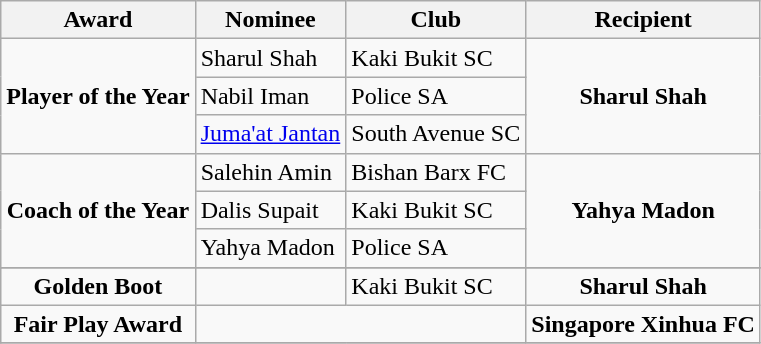<table class="wikitable" style="font-size:100%">
<tr>
<th>Award</th>
<th>Nominee</th>
<th>Club</th>
<th>Recipient</th>
</tr>
<tr>
<td align="center" rowspan="3"><strong>Player of the Year</strong></td>
<td>Sharul Shah</td>
<td>Kaki Bukit SC</td>
<td align="center" rowspan="3"><strong>Sharul Shah</strong></td>
</tr>
<tr>
<td>Nabil Iman</td>
<td>Police SA</td>
</tr>
<tr>
<td><a href='#'>Juma'at Jantan</a></td>
<td>South Avenue SC</td>
</tr>
<tr>
<td align="center" rowspan="3"><strong>Coach of the Year</strong></td>
<td>Salehin Amin</td>
<td>Bishan Barx FC</td>
<td align="center" rowspan="3"><strong>Yahya Madon</strong></td>
</tr>
<tr>
<td>Dalis Supait</td>
<td>Kaki Bukit SC</td>
</tr>
<tr>
<td>Yahya Madon</td>
<td>Police SA</td>
</tr>
<tr>
</tr>
<tr>
<td align="center"><strong>Golden Boot</strong></td>
<td></td>
<td>Kaki Bukit SC</td>
<td align="center"><strong>Sharul Shah</strong></td>
</tr>
<tr>
<td align="center"><strong>Fair Play Award</strong></td>
<td colspan="2"></td>
<td align="center"><strong>Singapore Xinhua FC</strong></td>
</tr>
<tr>
</tr>
</table>
